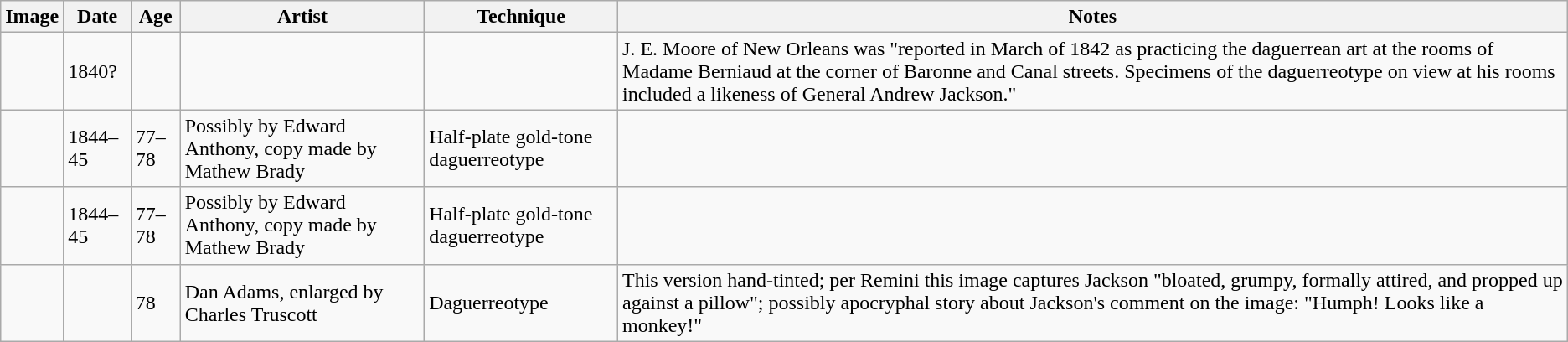<table class="wikitable sortable">
<tr>
<th class="unsortable">Image</th>
<th data-sort-type="number">Date</th>
<th data-sort-type="number">Age</th>
<th data-sort-type="text">Artist</th>
<th data-sort-type="text">Technique</th>
<th class="unsortable">Notes</th>
</tr>
<tr>
<td></td>
<td>1840?</td>
<td></td>
<td></td>
<td></td>
<td>J. E. Moore of New Orleans was "reported in March of 1842 as practicing the daguerrean art at the rooms of Madame Berniaud at the corner of Baronne and Canal streets. Specimens of the daguerreotype on view at his rooms included a likeness of General Andrew Jackson."</td>
</tr>
<tr>
<td></td>
<td>1844–45</td>
<td>77–78</td>
<td>Possibly by Edward Anthony, copy made by Mathew Brady</td>
<td>Half-plate gold-tone daguerreotype</td>
<td></td>
</tr>
<tr>
<td></td>
<td>1844–45</td>
<td>77–78</td>
<td>Possibly by Edward Anthony, copy made by Mathew Brady</td>
<td>Half-plate gold-tone daguerreotype</td>
<td></td>
</tr>
<tr>
<td></td>
<td></td>
<td>78</td>
<td>Dan Adams, enlarged by Charles Truscott</td>
<td>Daguerreotype</td>
<td>This version hand-tinted; per Remini this image captures Jackson "bloated, grumpy, formally attired, and propped up against a pillow"; possibly apocryphal story about Jackson's comment on the image: "Humph! Looks like a monkey!"</td>
</tr>
</table>
